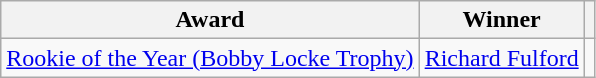<table class="wikitable">
<tr>
<th>Award</th>
<th>Winner</th>
<th></th>
</tr>
<tr>
<td><a href='#'>Rookie of the Year (Bobby Locke Trophy)</a></td>
<td> <a href='#'>Richard Fulford</a></td>
<td></td>
</tr>
</table>
